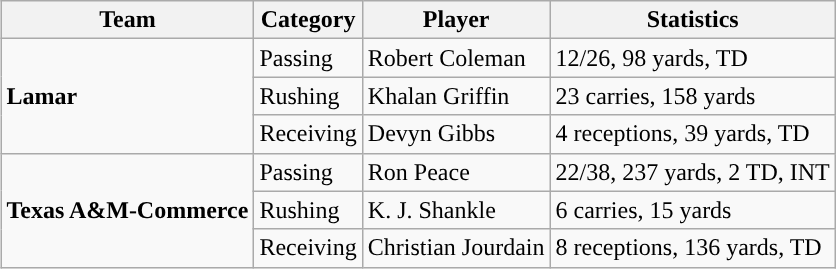<table class="wikitable" style="float: right;">
<tr>
<th>Team</th>
<th>Category</th>
<th>Player</th>
<th>Statistics</th>
</tr>
<tr>
<td rowspan=3><strong>Lamar</strong></td>
<td>Passing</td>
<td>Robert Coleman</td>
<td>12/26, 98 yards, TD</td>
</tr>
<tr>
<td>Rushing</td>
<td>Khalan Griffin</td>
<td>23 carries, 158 yards</td>
</tr>
<tr>
<td>Receiving</td>
<td>Devyn Gibbs</td>
<td>4 receptions, 39 yards, TD</td>
</tr>
<tr>
<td rowspan=3><strong>Texas A&M-Commerce</strong></td>
<td>Passing</td>
<td>Ron Peace</td>
<td>22/38, 237 yards, 2 TD, INT</td>
</tr>
<tr>
<td>Rushing</td>
<td>K. J. Shankle</td>
<td>6 carries, 15 yards</td>
</tr>
<tr>
<td>Receiving</td>
<td>Christian Jourdain</td>
<td>8 receptions, 136 yards, TD</td>
</tr>
</table>
